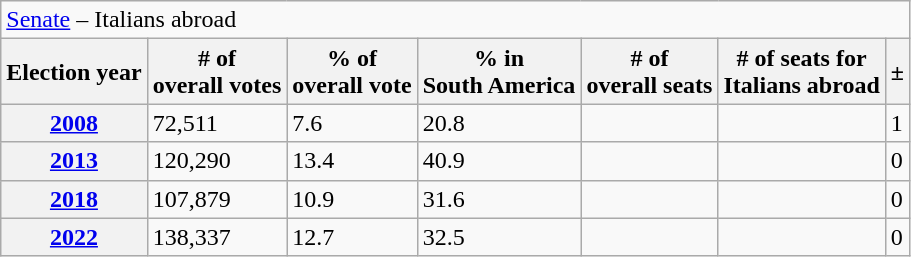<table class=wikitable>
<tr>
<td colspan=7><a href='#'>Senate</a> – Italians abroad</td>
</tr>
<tr>
<th>Election year</th>
<th># of<br>overall votes</th>
<th>% of<br>overall vote</th>
<th>% in<br>South America</th>
<th># of <br>overall seats</th>
<th># of seats for<br>Italians abroad</th>
<th>±</th>
</tr>
<tr>
<th><a href='#'>2008</a></th>
<td>72,511</td>
<td>7.6</td>
<td>20.8</td>
<td></td>
<td></td>
<td> 1</td>
</tr>
<tr>
<th><a href='#'>2013</a></th>
<td>120,290</td>
<td>13.4</td>
<td>40.9</td>
<td></td>
<td></td>
<td> 0</td>
</tr>
<tr>
<th><a href='#'>2018</a></th>
<td>107,879</td>
<td>10.9</td>
<td>31.6</td>
<td></td>
<td></td>
<td> 0</td>
</tr>
<tr>
<th><a href='#'>2022</a></th>
<td>138,337</td>
<td>12.7</td>
<td>32.5</td>
<td></td>
<td></td>
<td> 0</td>
</tr>
</table>
